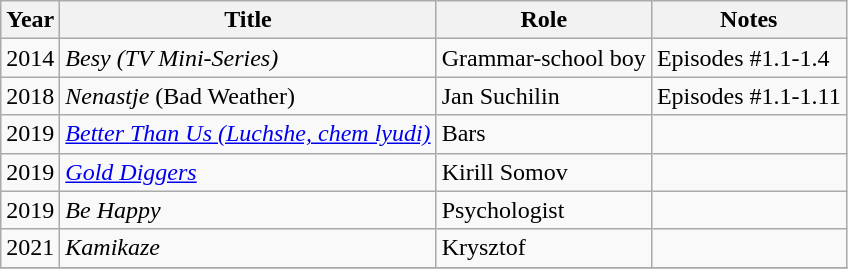<table class="wikitable sortable">
<tr>
<th>Year</th>
<th>Title</th>
<th>Role</th>
<th class="unsortable">Notes</th>
</tr>
<tr>
<td>2014</td>
<td><em>Besy (TV Mini-Series)</em></td>
<td>Grammar-school boy</td>
<td>Episodes #1.1-1.4</td>
</tr>
<tr>
<td>2018</td>
<td><em>Nenastje</em> (Bad Weather)</td>
<td>Jan Suchilin</td>
<td>Episodes #1.1-1.11</td>
</tr>
<tr>
<td>2019</td>
<td><em><a href='#'>Better Than Us (Luchshe, chem lyudi)</a></em></td>
<td>Bars</td>
<td></td>
</tr>
<tr>
<td>2019</td>
<td><em><a href='#'>Gold Diggers</a></em></td>
<td>Kirill Somov</td>
<td></td>
</tr>
<tr>
<td>2019</td>
<td><em>Be Happy</em></td>
<td>Psychologist</td>
<td></td>
</tr>
<tr>
<td>2021</td>
<td><em>Kamikaze</em></td>
<td>Krysztof</td>
<td></td>
</tr>
<tr>
</tr>
</table>
